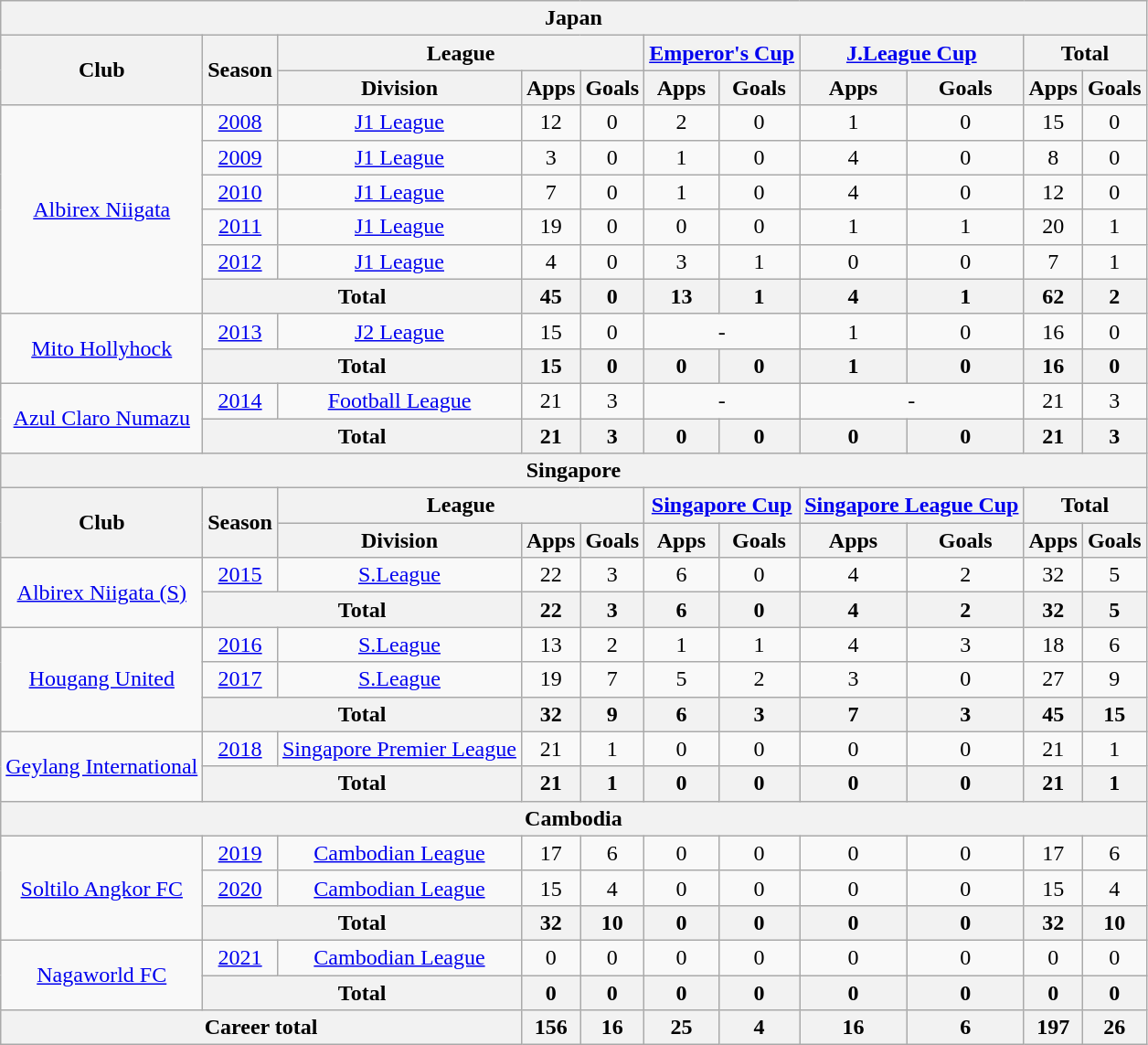<table style="text-align:center" class="wikitable">
<tr>
<th colspan="11">Japan</th>
</tr>
<tr>
<th rowspan="2">Club</th>
<th rowspan="2">Season</th>
<th colspan="3">League</th>
<th colspan="2"><a href='#'>Emperor's Cup</a></th>
<th colspan="2"><a href='#'>J.League Cup</a></th>
<th colspan="2">Total</th>
</tr>
<tr>
<th>Division</th>
<th>Apps</th>
<th>Goals</th>
<th>Apps</th>
<th>Goals</th>
<th>Apps</th>
<th>Goals</th>
<th>Apps</th>
<th>Goals</th>
</tr>
<tr>
<td rowspan="6"><a href='#'>Albirex Niigata</a></td>
<td><a href='#'>2008</a></td>
<td><a href='#'>J1 League</a></td>
<td>12</td>
<td>0</td>
<td>2</td>
<td>0</td>
<td>1</td>
<td>0</td>
<td>15</td>
<td>0</td>
</tr>
<tr>
<td><a href='#'>2009</a></td>
<td><a href='#'>J1 League</a></td>
<td>3</td>
<td>0</td>
<td>1</td>
<td>0</td>
<td>4</td>
<td>0</td>
<td>8</td>
<td>0</td>
</tr>
<tr>
<td><a href='#'>2010</a></td>
<td><a href='#'>J1 League</a></td>
<td>7</td>
<td>0</td>
<td>1</td>
<td>0</td>
<td>4</td>
<td>0</td>
<td>12</td>
<td>0</td>
</tr>
<tr>
<td><a href='#'>2011</a></td>
<td><a href='#'>J1 League</a></td>
<td>19</td>
<td>0</td>
<td>0</td>
<td>0</td>
<td>1</td>
<td>1</td>
<td>20</td>
<td>1</td>
</tr>
<tr>
<td><a href='#'>2012</a></td>
<td><a href='#'>J1 League</a></td>
<td>4</td>
<td>0</td>
<td>3</td>
<td>1</td>
<td>0</td>
<td>0</td>
<td>7</td>
<td>1</td>
</tr>
<tr>
<th colspan="2">Total</th>
<th>45</th>
<th>0</th>
<th>13</th>
<th>1</th>
<th>4</th>
<th>1</th>
<th>62</th>
<th>2</th>
</tr>
<tr>
<td rowspan="2"><a href='#'>Mito Hollyhock</a></td>
<td><a href='#'>2013</a></td>
<td><a href='#'>J2 League</a></td>
<td>15</td>
<td>0</td>
<td colspan="2">-</td>
<td>1</td>
<td>0</td>
<td>16</td>
<td>0</td>
</tr>
<tr>
<th colspan="2">Total</th>
<th>15</th>
<th>0</th>
<th>0</th>
<th>0</th>
<th>1</th>
<th>0</th>
<th>16</th>
<th>0</th>
</tr>
<tr>
<td rowspan="2"><a href='#'>Azul Claro Numazu</a></td>
<td><a href='#'>2014</a></td>
<td><a href='#'>Football League</a></td>
<td>21</td>
<td>3</td>
<td colspan="2">-</td>
<td colspan="2">-</td>
<td>21</td>
<td>3</td>
</tr>
<tr>
<th colspan="2">Total</th>
<th>21</th>
<th>3</th>
<th>0</th>
<th>0</th>
<th>0</th>
<th>0</th>
<th>21</th>
<th>3</th>
</tr>
<tr>
<th colspan="11">Singapore</th>
</tr>
<tr>
<th rowspan="2">Club</th>
<th rowspan="2">Season</th>
<th colspan="3">League</th>
<th colspan="2"><a href='#'>Singapore Cup</a></th>
<th colspan="2"><a href='#'>Singapore League Cup</a></th>
<th colspan="2">Total</th>
</tr>
<tr>
<th>Division</th>
<th>Apps</th>
<th>Goals</th>
<th>Apps</th>
<th>Goals</th>
<th>Apps</th>
<th>Goals</th>
<th>Apps</th>
<th>Goals</th>
</tr>
<tr>
<td rowspan="2"><a href='#'>Albirex Niigata (S)</a></td>
<td><a href='#'>2015</a></td>
<td><a href='#'>S.League</a></td>
<td>22</td>
<td>3</td>
<td>6</td>
<td>0</td>
<td>4</td>
<td>2</td>
<td>32</td>
<td>5</td>
</tr>
<tr>
<th colspan="2">Total</th>
<th>22</th>
<th>3</th>
<th>6</th>
<th>0</th>
<th>4</th>
<th>2</th>
<th>32</th>
<th>5</th>
</tr>
<tr>
<td rowspan="3"><a href='#'>Hougang United</a></td>
<td><a href='#'>2016</a></td>
<td><a href='#'>S.League</a></td>
<td>13</td>
<td>2</td>
<td>1</td>
<td>1</td>
<td>4</td>
<td>3</td>
<td>18</td>
<td>6</td>
</tr>
<tr>
<td><a href='#'>2017</a></td>
<td><a href='#'>S.League</a></td>
<td>19</td>
<td>7</td>
<td>5</td>
<td>2</td>
<td>3</td>
<td>0</td>
<td>27</td>
<td>9</td>
</tr>
<tr>
<th colspan="2">Total</th>
<th>32</th>
<th>9</th>
<th>6</th>
<th>3</th>
<th>7</th>
<th>3</th>
<th>45</th>
<th>15</th>
</tr>
<tr>
<td rowspan="2"><a href='#'>Geylang International</a></td>
<td><a href='#'>2018</a></td>
<td><a href='#'>Singapore Premier League</a></td>
<td>21</td>
<td>1</td>
<td>0</td>
<td>0</td>
<td>0</td>
<td>0</td>
<td>21</td>
<td>1</td>
</tr>
<tr>
<th colspan="2">Total</th>
<th>21</th>
<th>1</th>
<th>0</th>
<th>0</th>
<th>0</th>
<th>0</th>
<th>21</th>
<th>1</th>
</tr>
<tr>
<th colspan="11">Cambodia</th>
</tr>
<tr>
<td rowspan="3"><a href='#'>Soltilo Angkor FC</a></td>
<td><a href='#'>2019</a></td>
<td><a href='#'>Cambodian League</a></td>
<td>17</td>
<td>6</td>
<td>0</td>
<td>0</td>
<td>0</td>
<td>0</td>
<td>17</td>
<td>6</td>
</tr>
<tr>
<td><a href='#'>2020</a></td>
<td><a href='#'>Cambodian League</a></td>
<td>15</td>
<td>4</td>
<td>0</td>
<td>0</td>
<td>0</td>
<td>0</td>
<td>15</td>
<td>4</td>
</tr>
<tr>
<th colspan="2">Total</th>
<th>32</th>
<th>10</th>
<th>0</th>
<th>0</th>
<th>0</th>
<th>0</th>
<th>32</th>
<th>10</th>
</tr>
<tr>
<td rowspan="2"><a href='#'>Nagaworld FC</a></td>
<td><a href='#'>2021</a></td>
<td><a href='#'>Cambodian League</a></td>
<td>0</td>
<td>0</td>
<td>0</td>
<td>0</td>
<td>0</td>
<td>0</td>
<td>0</td>
<td>0</td>
</tr>
<tr>
<th colspan="2">Total</th>
<th>0</th>
<th>0</th>
<th>0</th>
<th>0</th>
<th>0</th>
<th>0</th>
<th>0</th>
<th>0</th>
</tr>
<tr>
<th colspan="3">Career total</th>
<th>156</th>
<th>16</th>
<th>25</th>
<th>4</th>
<th>16</th>
<th>6</th>
<th>197</th>
<th>26</th>
</tr>
</table>
